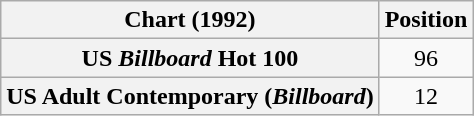<table class="wikitable sortable plainrowheaders" style="text-align:center">
<tr>
<th>Chart (1992)</th>
<th>Position</th>
</tr>
<tr>
<th scope="row">US <em>Billboard</em> Hot 100</th>
<td align="center">96</td>
</tr>
<tr>
<th scope="row">US Adult Contemporary (<em>Billboard</em>)</th>
<td align="center">12</td>
</tr>
</table>
